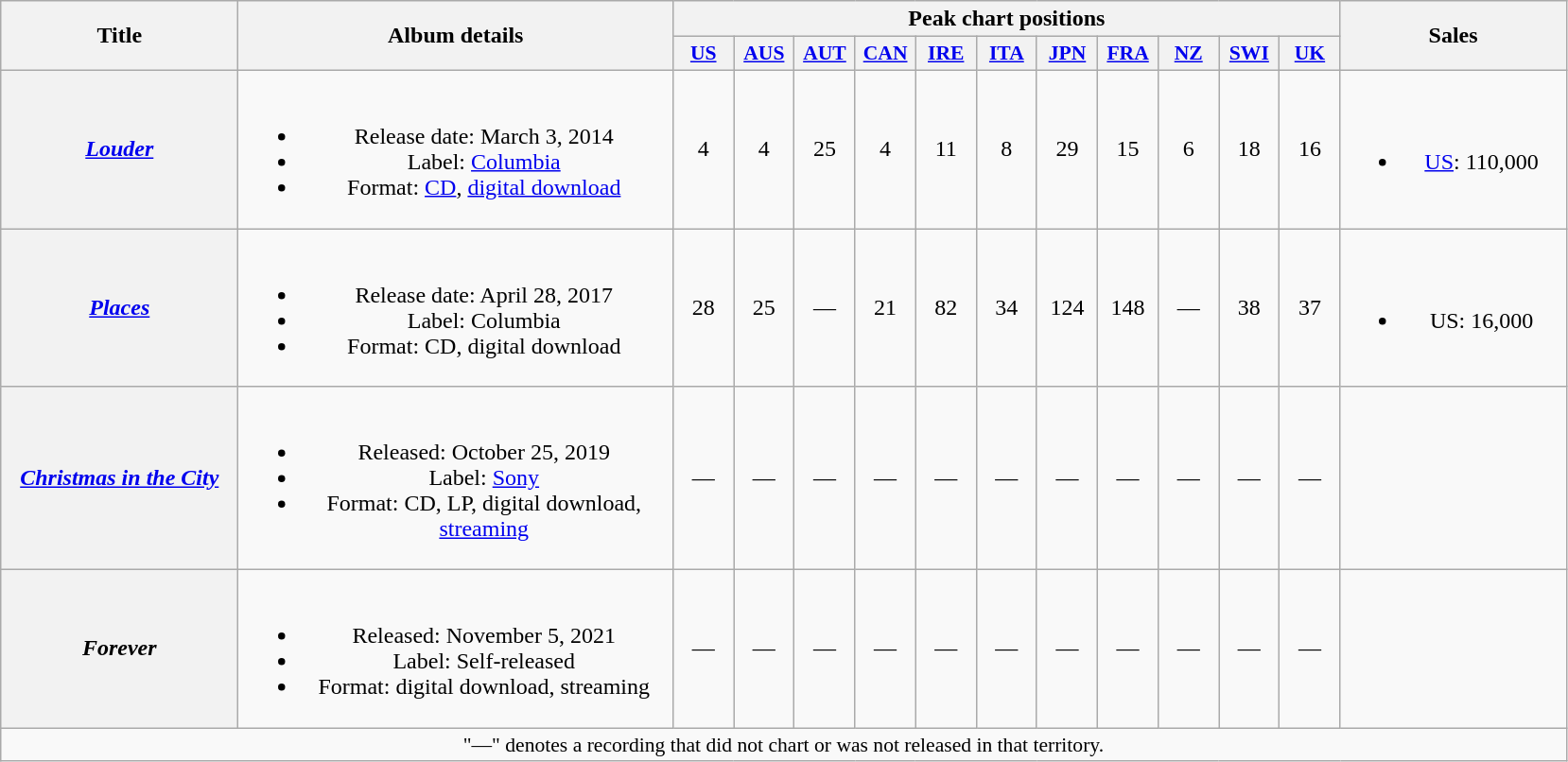<table class="wikitable plainrowheaders" style="text-align:center;">
<tr>
<th scope="col" rowspan="2" style="width:10em;">Title</th>
<th scope="col" rowspan="2" style="width:18.7em;">Album details</th>
<th scope="col" colspan="11">Peak chart positions</th>
<th scope="col" rowspan="2" style="width:9.5em;">Sales</th>
</tr>
<tr>
<th scope="col" style="width:2.5em;font-size:90%;"><a href='#'>US</a><br></th>
<th scope="col" style="width:2.5em;font-size:90%;"><a href='#'>AUS</a><br></th>
<th scope="col" style="width:2.5em;font-size:90%;"><a href='#'>AUT</a><br></th>
<th scope="col" style="width:2.5em;font-size:90%;"><a href='#'>CAN</a><br></th>
<th scope="col" style="width:2.5em;font-size:90%;"><a href='#'>IRE</a><br></th>
<th scope="col" style="width:2.5em;font-size:90%;"><a href='#'>ITA</a><br></th>
<th scope="col" style="width:2.5em;font-size:90%;"><a href='#'>JPN</a><br></th>
<th scope="col" style="width:2.5em;font-size:90%;"><a href='#'>FRA</a><br></th>
<th scope="col" style="width:2.5em;font-size:90%;"><a href='#'>NZ</a><br></th>
<th scope="col" style="width:2.5em;font-size:90%;"><a href='#'>SWI</a><br></th>
<th scope="col" style="width:2.5em;font-size:90%;"><a href='#'>UK</a><br></th>
</tr>
<tr>
<th scope="row"><em><a href='#'>Louder</a></em></th>
<td><br><ul><li>Release date: March 3, 2014</li><li>Label: <a href='#'>Columbia</a></li><li>Format: <a href='#'>CD</a>, <a href='#'>digital download</a></li></ul></td>
<td>4</td>
<td>4</td>
<td>25</td>
<td>4</td>
<td>11</td>
<td>8</td>
<td>29</td>
<td>15</td>
<td>6</td>
<td>18</td>
<td>16</td>
<td><br><ul><li><a href='#'>US</a>: 110,000</li></ul></td>
</tr>
<tr>
<th scope="row"><em><a href='#'>Places</a></em></th>
<td><br><ul><li>Release date: April 28, 2017</li><li>Label: Columbia</li><li>Format: CD, digital download</li></ul></td>
<td>28</td>
<td>25</td>
<td>—</td>
<td>21</td>
<td>82</td>
<td>34</td>
<td>124</td>
<td>148</td>
<td>—</td>
<td>38</td>
<td>37</td>
<td><br><ul><li>US: 16,000</li></ul></td>
</tr>
<tr>
<th scope="row"><em><a href='#'>Christmas in the City</a></em></th>
<td><br><ul><li>Released: October 25, 2019</li><li>Label: <a href='#'>Sony</a></li><li>Format: CD, LP, digital download, <a href='#'>streaming</a></li></ul></td>
<td>—</td>
<td>—</td>
<td>—</td>
<td>—</td>
<td>—</td>
<td>—</td>
<td>—</td>
<td>—</td>
<td>—</td>
<td>—</td>
<td>—</td>
<td></td>
</tr>
<tr>
<th scope="row"><em>Forever</em></th>
<td><br><ul><li>Released: November 5, 2021</li><li>Label: Self-released</li><li>Format: digital download, streaming</li></ul></td>
<td>—</td>
<td>—</td>
<td>—</td>
<td>—</td>
<td>—</td>
<td>—</td>
<td>—</td>
<td>—</td>
<td>—</td>
<td>—</td>
<td>—</td>
<td></td>
</tr>
<tr>
<td colspan="14" style="font-size:90%">"—" denotes a recording that did not chart or was not released in that territory.</td>
</tr>
</table>
